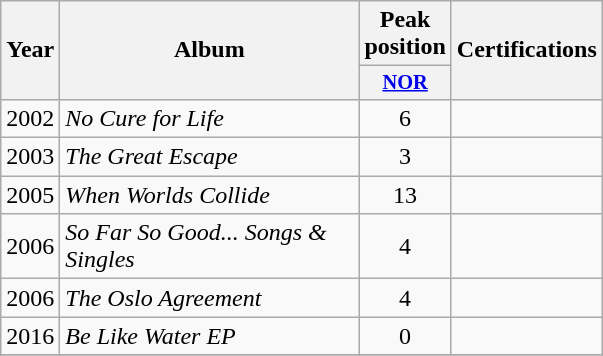<table class="wikitable plainrowheaders" style="text-align:center;">
<tr>
<th scope="col" rowspan="2">Year</th>
<th scope="col" rowspan="2" style="width:12em;">Album</th>
<th scope="col">Peak position</th>
<th scope="col" rowspan="2">Certifications</th>
</tr>
<tr>
<th scope="col" style="width:3em;font-size:85%;"><a href='#'>NOR</a><br></th>
</tr>
<tr>
<td>2002</td>
<td style="text-align:left;"><em>No Cure for Life</em></td>
<td>6</td>
<td style="text-align:left;"></td>
</tr>
<tr>
<td>2003</td>
<td style="text-align:left;"><em>The Great Escape</em></td>
<td>3</td>
<td style="text-align:left;"></td>
</tr>
<tr>
<td>2005</td>
<td style="text-align:left;"><em>When Worlds Collide</em></td>
<td>13</td>
<td style="text-align:left;"></td>
</tr>
<tr>
<td>2006</td>
<td style="text-align:left;"><em>So Far So Good... Songs & Singles</em></td>
<td>4</td>
<td style="text-align:left;"></td>
</tr>
<tr>
<td>2006</td>
<td style="text-align:left;"><em>The Oslo Agreement</em></td>
<td>4</td>
<td style="text-align:left;"></td>
</tr>
<tr>
<td>2016</td>
<td style="text-align:left;"><em>Be Like Water EP</em></td>
<td>0</td>
<td style="text-align:left;"></td>
</tr>
<tr>
</tr>
</table>
